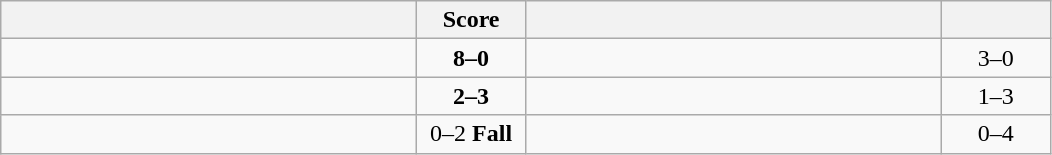<table class="wikitable" style="text-align: center; ">
<tr>
<th align="right" width="270"></th>
<th width="65">Score</th>
<th align="left" width="270"></th>
<th width="65"></th>
</tr>
<tr>
<td align="left"><strong></strong></td>
<td><strong>8–0</strong></td>
<td align="left"></td>
<td>3–0 <strong></strong></td>
</tr>
<tr>
<td align="left"></td>
<td><strong>2–3</strong></td>
<td align="left"><strong></strong></td>
<td>1–3 <strong></strong></td>
</tr>
<tr>
<td align="left"></td>
<td>0–2 <strong>Fall</strong></td>
<td align="left"><strong></strong></td>
<td>0–4 <strong></strong></td>
</tr>
</table>
